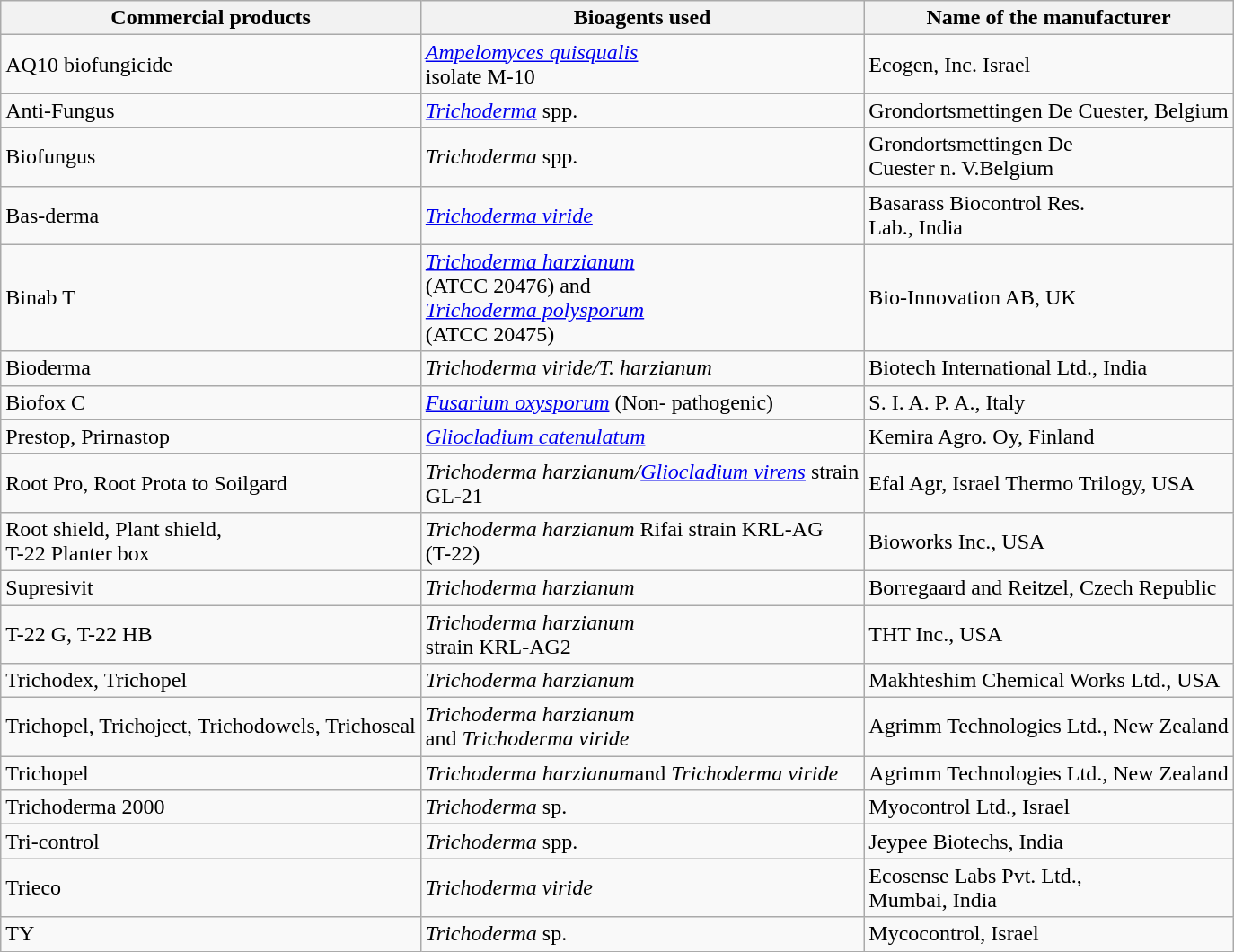<table class="wikitable">
<tr>
<th>Commercial products</th>
<th>Bioagents used</th>
<th>Name of the manufacturer</th>
</tr>
<tr>
<td>AQ10 biofungicide</td>
<td><em><a href='#'>Ampelomyces quisqualis</a></em><br>isolate M-10</td>
<td>Ecogen, Inc. Israel</td>
</tr>
<tr>
<td>Anti-Fungus</td>
<td><em><a href='#'>Trichoderma</a></em> spp.</td>
<td>Grondortsmettingen De Cuester, Belgium</td>
</tr>
<tr>
<td>Biofungus</td>
<td><em>Trichoderma</em> spp.</td>
<td>Grondortsmettingen De<br>Cuester n. V.Belgium</td>
</tr>
<tr>
<td>Bas-derma</td>
<td><em><a href='#'>Trichoderma viride</a></em></td>
<td>Basarass Biocontrol Res.<br>Lab., India</td>
</tr>
<tr>
<td>Binab T</td>
<td><em><a href='#'>Trichoderma harzianum</a></em><br>(ATCC 20476) and<br><em><a href='#'>Trichoderma polysporum</a></em><br>(ATCC 20475)</td>
<td>Bio-Innovation AB, UK</td>
</tr>
<tr>
<td>Bioderma</td>
<td><em>Trichoderma viride/T. harzianum</em></td>
<td>Biotech International Ltd., India</td>
</tr>
<tr>
<td>Biofox C</td>
<td><em><a href='#'>Fusarium oxysporum</a></em> (Non- pathogenic)</td>
<td>S. I. A. P. A., Italy</td>
</tr>
<tr>
<td>Prestop, Prirnastop</td>
<td><em><a href='#'>Gliocladium catenulatum</a></em></td>
<td>Kemira Agro. Oy, Finland</td>
</tr>
<tr>
<td>Root Pro, Root Prota to Soilgard</td>
<td><em>Trichoderma harzianum/<a href='#'>Gliocladium virens</a></em> strain<br>GL-21</td>
<td>Efal Agr, Israel Thermo Trilogy, USA</td>
</tr>
<tr>
<td>Root shield, Plant shield,<br>T-22 Planter box</td>
<td><em>Trichoderma harzianum</em> Rifai strain KRL-AG<br>(T-22)</td>
<td>Bioworks Inc., USA</td>
</tr>
<tr>
<td>Supresivit</td>
<td><em>Trichoderma harzianum</em></td>
<td>Borregaard and Reitzel, Czech Republic</td>
</tr>
<tr>
<td>T-22 G, T-22 HB</td>
<td><em>Trichoderma harzianum</em><br>strain KRL-AG2</td>
<td>THT Inc., USA</td>
</tr>
<tr>
<td>Trichodex, Trichopel</td>
<td><em>Trichoderma harzianum</em></td>
<td>Makhteshim Chemical Works Ltd., USA</td>
</tr>
<tr>
<td>Trichopel, Trichoject, Trichodowels, Trichoseal</td>
<td><em>Trichoderma harzianum</em><br>and <em>Trichoderma viride</em></td>
<td>Agrimm Technologies Ltd., New Zealand</td>
</tr>
<tr>
<td>Trichopel</td>
<td><em>Trichoderma harzianum</em>and <em>Trichoderma viride</em></td>
<td>Agrimm Technologies Ltd., New Zealand</td>
</tr>
<tr>
<td>Trichoderma 2000</td>
<td><em>Trichoderma</em> sp.</td>
<td>Myocontrol Ltd., Israel</td>
</tr>
<tr>
<td>Tri-control</td>
<td><em>Trichoderma</em> spp.</td>
<td>Jeypee Biotechs, India</td>
</tr>
<tr>
<td>Trieco</td>
<td><em>Trichoderma viride</em></td>
<td>Ecosense Labs Pvt. Ltd.,<br>Mumbai, India</td>
</tr>
<tr>
<td>TY</td>
<td><em>Trichoderma</em> sp.</td>
<td>Mycocontrol, Israel</td>
</tr>
</table>
